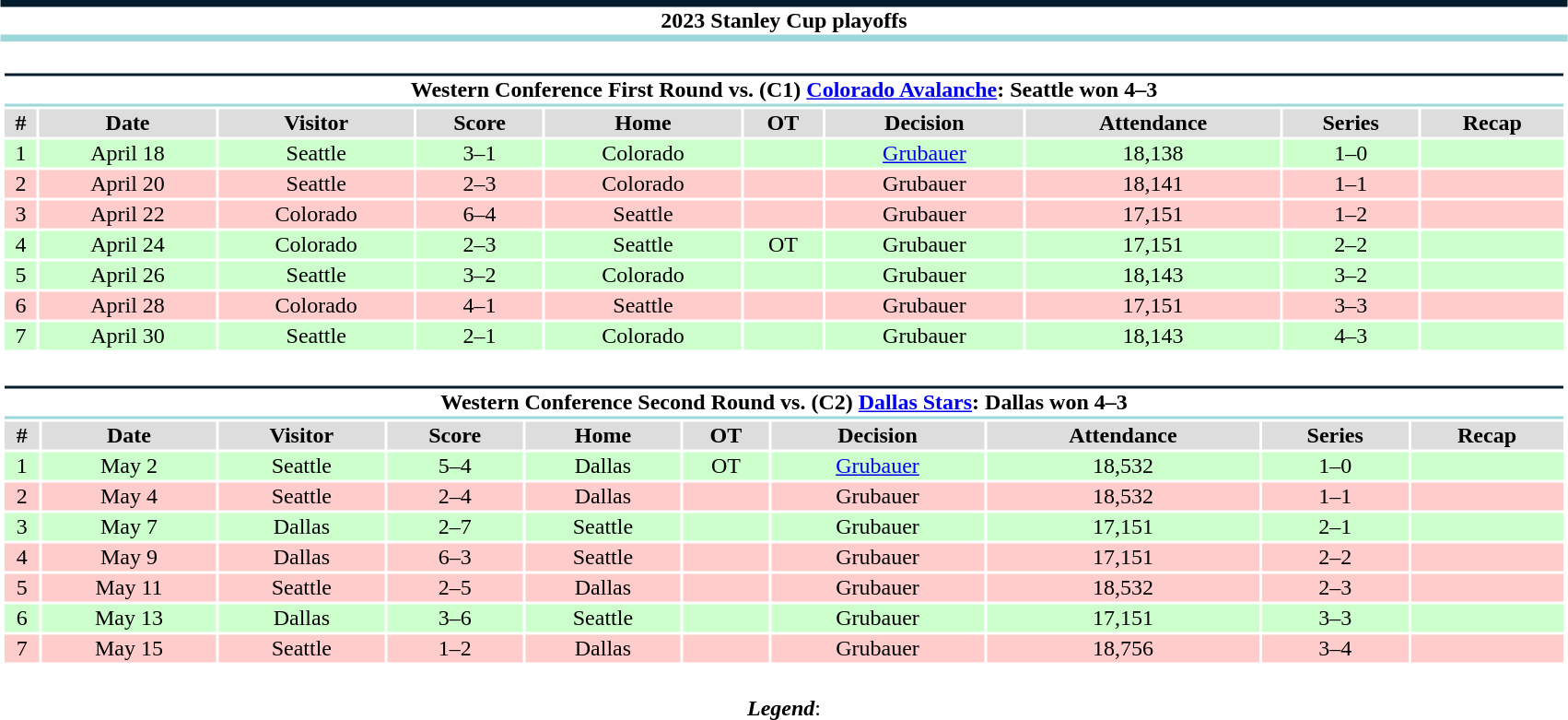<table class="toccolours" style="width:90%; clear:both; margin:1.5em auto; text-align:center;">
<tr>
<th colspan="10" style="background:#FFFFFF; border-top:#041C2C 5px solid; border-bottom:#9CD8D9 5px solid;">2023 Stanley Cup playoffs</th>
</tr>
<tr>
<td colspan="10"><br><table class="toccolours collapsible collapsed" style="width:100%;">
<tr>
<th colspan="10" style="background:#FFFFFF; border-top:#041C2C 2px solid; border-bottom:#9CD8D9 2px solid;">Western Conference First Round vs. (C1) <a href='#'>Colorado Avalanche</a>: Seattle won 4–3</th>
</tr>
<tr style="background:#ddd;">
<th>#</th>
<th>Date</th>
<th>Visitor</th>
<th>Score</th>
<th>Home</th>
<th>OT</th>
<th>Decision</th>
<th>Attendance</th>
<th>Series</th>
<th>Recap</th>
</tr>
<tr style="background:#cfc;">
<td>1</td>
<td>April 18</td>
<td>Seattle</td>
<td>3–1</td>
<td>Colorado</td>
<td></td>
<td><a href='#'>Grubauer</a></td>
<td>18,138</td>
<td>1–0</td>
<td></td>
</tr>
<tr style="background:#fcc;">
<td>2</td>
<td>April 20</td>
<td>Seattle</td>
<td>2–3</td>
<td>Colorado</td>
<td></td>
<td>Grubauer</td>
<td>18,141</td>
<td>1–1</td>
<td></td>
</tr>
<tr style="background:#fcc;">
<td>3</td>
<td>April 22</td>
<td>Colorado</td>
<td>6–4</td>
<td>Seattle</td>
<td></td>
<td>Grubauer</td>
<td>17,151</td>
<td>1–2</td>
<td></td>
</tr>
<tr style="background:#cfc;">
<td>4</td>
<td>April 24</td>
<td>Colorado</td>
<td>2–3</td>
<td>Seattle</td>
<td>OT</td>
<td>Grubauer</td>
<td>17,151</td>
<td>2–2</td>
<td></td>
</tr>
<tr style="background:#cfc;">
<td>5</td>
<td>April 26</td>
<td>Seattle</td>
<td>3–2</td>
<td>Colorado</td>
<td></td>
<td>Grubauer</td>
<td>18,143</td>
<td>3–2</td>
<td></td>
</tr>
<tr style="background:#fcc;">
<td>6</td>
<td>April 28</td>
<td>Colorado</td>
<td>4–1</td>
<td>Seattle</td>
<td></td>
<td>Grubauer</td>
<td>17,151</td>
<td>3–3</td>
<td></td>
</tr>
<tr style="background:#cfc;">
<td>7</td>
<td>April 30</td>
<td>Seattle</td>
<td>2–1</td>
<td>Colorado</td>
<td></td>
<td>Grubauer</td>
<td>18,143</td>
<td>4–3</td>
<td></td>
</tr>
</table>
</td>
</tr>
<tr>
<td colspan="10"><br><table class="toccolours collapsible collapsed" style="width:100%;">
<tr>
<th colspan="10" style="background:#FFFFFF; border-top:#041C2C 2px solid; border-bottom:#9CD8D9 2px solid;">Western Conference Second Round vs. (C2) <a href='#'>Dallas Stars</a>: Dallas won 4–3</th>
</tr>
<tr style="background:#ddd;">
<th>#</th>
<th>Date</th>
<th>Visitor</th>
<th>Score</th>
<th>Home</th>
<th>OT</th>
<th>Decision</th>
<th>Attendance</th>
<th>Series</th>
<th>Recap</th>
</tr>
<tr style="background:#cfc;">
<td>1</td>
<td>May 2</td>
<td>Seattle</td>
<td>5–4</td>
<td>Dallas</td>
<td>OT</td>
<td><a href='#'>Grubauer</a></td>
<td>18,532</td>
<td>1–0</td>
<td></td>
</tr>
<tr style="background:#fcc;">
<td>2</td>
<td>May 4</td>
<td>Seattle</td>
<td>2–4</td>
<td>Dallas</td>
<td></td>
<td>Grubauer</td>
<td>18,532</td>
<td>1–1</td>
<td></td>
</tr>
<tr style="background:#cfc;">
<td>3</td>
<td>May 7</td>
<td>Dallas</td>
<td>2–7</td>
<td>Seattle</td>
<td></td>
<td>Grubauer</td>
<td>17,151</td>
<td>2–1</td>
<td></td>
</tr>
<tr style="background:#fcc;">
<td>4</td>
<td>May 9</td>
<td>Dallas</td>
<td>6–3</td>
<td>Seattle</td>
<td></td>
<td>Grubauer</td>
<td>17,151</td>
<td>2–2</td>
<td></td>
</tr>
<tr style="background:#fcc;">
<td>5</td>
<td>May 11</td>
<td>Seattle</td>
<td>2–5</td>
<td>Dallas</td>
<td></td>
<td>Grubauer</td>
<td>18,532</td>
<td>2–3</td>
<td></td>
</tr>
<tr style="background:#cfc;">
<td>6</td>
<td>May 13</td>
<td>Dallas</td>
<td>3–6</td>
<td>Seattle</td>
<td></td>
<td>Grubauer</td>
<td>17,151</td>
<td>3–3</td>
<td></td>
</tr>
<tr style="background:#fcc;">
<td>7</td>
<td>May 15</td>
<td>Seattle</td>
<td>1–2</td>
<td>Dallas</td>
<td></td>
<td>Grubauer</td>
<td>18,756</td>
<td>3–4</td>
<td></td>
</tr>
</table>
</td>
</tr>
<tr>
<td colspan="1," style="text-align:center;"><br><strong><em>Legend</em></strong>:

</td>
</tr>
</table>
